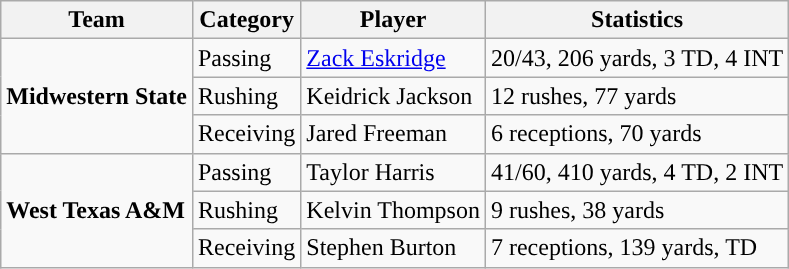<table class="wikitable" style="float: left;">
<tr>
<th>Team</th>
<th>Category</th>
<th>Player</th>
<th>Statistics</th>
</tr>
<tr>
<td rowspan=3><strong>Midwestern State</strong></td>
<td>Passing</td>
<td><a href='#'>Zack Eskridge</a></td>
<td>20/43, 206 yards, 3 TD, 4 INT</td>
</tr>
<tr>
<td>Rushing</td>
<td>Keidrick Jackson</td>
<td>12 rushes, 77 yards</td>
</tr>
<tr>
<td>Receiving</td>
<td>Jared Freeman</td>
<td>6 receptions, 70 yards</td>
</tr>
<tr>
<td rowspan=3><strong>West Texas A&M</strong></td>
<td>Passing</td>
<td>Taylor Harris</td>
<td>41/60, 410 yards, 4 TD, 2 INT</td>
</tr>
<tr>
<td>Rushing</td>
<td>Kelvin Thompson</td>
<td>9 rushes, 38 yards</td>
</tr>
<tr>
<td>Receiving</td>
<td>Stephen Burton</td>
<td>7 receptions, 139 yards, TD</td>
</tr>
</table>
